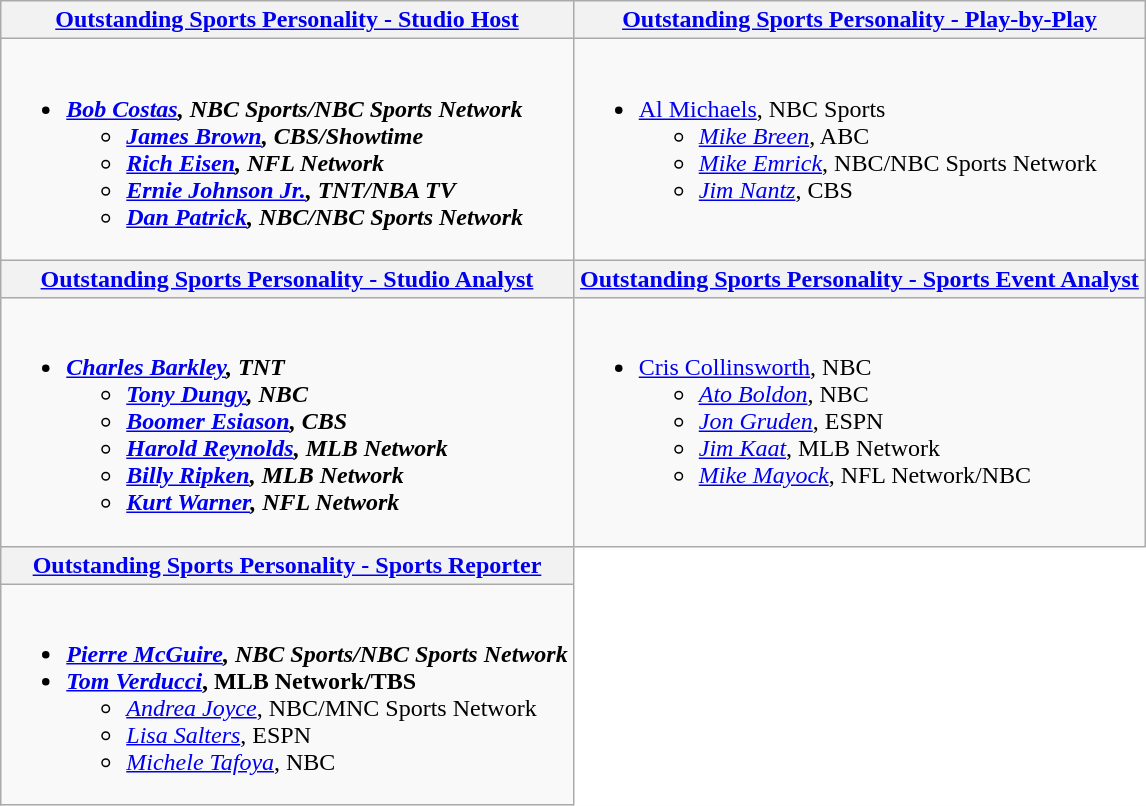<table class=wikitable>
<tr>
<th style="width:50%"><a href='#'>Outstanding Sports Personality - Studio Host</a></th>
<th style="width:50%"><a href='#'>Outstanding Sports Personality - Play-by-Play</a></th>
</tr>
<tr>
<td valign="top"><br><ul><li><strong><em><a href='#'>Bob Costas</a><em>, NBC Sports/NBC Sports Network<strong><ul><li></em><a href='#'>James Brown</a><em>, CBS/Showtime</li><li></em><a href='#'>Rich Eisen</a><em>, NFL Network</li><li></em><a href='#'>Ernie Johnson Jr.</a><em>, TNT/NBA TV</li><li></em><a href='#'>Dan Patrick</a><em>, NBC/NBC Sports Network</li></ul></li></ul></td>
<td valign="top"><br><ul><li></em></strong><a href='#'>Al Michaels</a></em>, NBC Sports</strong><ul><li><em><a href='#'>Mike Breen</a></em>, ABC</li><li><em><a href='#'>Mike Emrick</a></em>, NBC/NBC Sports Network</li><li><em><a href='#'>Jim Nantz</a></em>, CBS</li></ul></li></ul></td>
</tr>
<tr>
<th style="width:50%"><a href='#'>Outstanding Sports Personality - Studio Analyst</a></th>
<th style="width:50%"><a href='#'>Outstanding Sports Personality - Sports Event Analyst</a></th>
</tr>
<tr>
<td valign="top"><br><ul><li><strong><em><a href='#'>Charles Barkley</a><em>, TNT<strong><ul><li></em><a href='#'>Tony Dungy</a><em>, NBC</li><li></em><a href='#'>Boomer Esiason</a><em>, CBS</li><li></em><a href='#'>Harold Reynolds</a><em>, MLB Network</li><li></em><a href='#'>Billy Ripken</a><em>, MLB Network</li><li></em><a href='#'>Kurt Warner</a><em>, NFL Network</li></ul></li></ul></td>
<td valign="top"><br><ul><li></em></strong><a href='#'>Cris Collinsworth</a></em>, NBC</strong><ul><li><em><a href='#'>Ato Boldon</a></em>, NBC</li><li><em><a href='#'>Jon Gruden</a></em>, ESPN</li><li><em><a href='#'>Jim Kaat</a></em>, MLB Network</li><li><em><a href='#'>Mike Mayock</a></em>, NFL Network/NBC</li></ul></li></ul></td>
</tr>
<tr>
<th style="width:50%"><a href='#'>Outstanding Sports Personality - Sports Reporter</a></th>
<td style="background:#FFF; border-bottom:1px solid #FFF; border-right:1px solid #FFF"></td>
</tr>
<tr>
<td valign="top"><br><ul><li><strong><em><a href='#'>Pierre McGuire</a><em>, NBC Sports/NBC Sports Network<strong></li><li></em></strong><a href='#'>Tom Verducci</a></em>, MLB Network/TBS</strong><ul><li><em><a href='#'>Andrea Joyce</a></em>, NBC/MNC Sports Network</li><li><em><a href='#'>Lisa Salters</a></em>, ESPN</li><li><em><a href='#'>Michele Tafoya</a></em>, NBC</li></ul></li></ul></td>
<td style="background:#FFF; border-top:1px solid #FFF; border-bottom:1px solid #FFF; border-right:1px solid #FFF"></td>
</tr>
</table>
